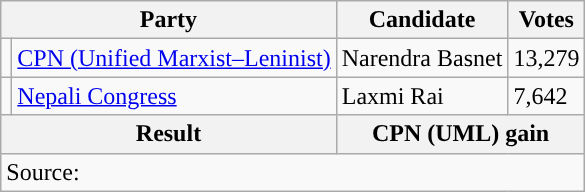<table class="wikitable">
<tr>
<th colspan="2">Party</th>
<th>Candidate</th>
<th>Votes</th>
</tr>
<tr>
<td style="background-color:"></td>
<td><a href='#'>CPN (Unified Marxist–Leninist)</a></td>
<td>Narendra Basnet</td>
<td>13,279</td>
</tr>
<tr>
<td style="background-color:"></td>
<td><a href='#'>Nepali Congress</a></td>
<td>Laxmi Rai</td>
<td>7,642</td>
</tr>
<tr>
<th colspan="2">Result</th>
<th colspan="2">CPN (UML) gain</th>
</tr>
<tr>
<td colspan="4">Source: </td>
</tr>
</table>
